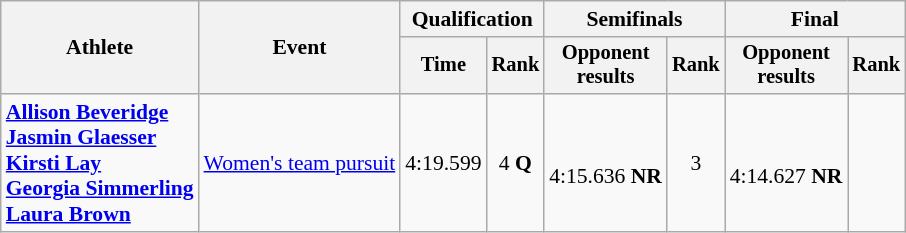<table class="wikitable" style="font-size:90%">
<tr>
<th rowspan=2>Athlete</th>
<th rowspan=2>Event</th>
<th colspan=2>Qualification</th>
<th colspan=2>Semifinals</th>
<th colspan=2>Final</th>
</tr>
<tr style="font-size:95%">
<th>Time</th>
<th>Rank</th>
<th>Opponent<br>results</th>
<th>Rank</th>
<th>Opponent<br>results</th>
<th>Rank</th>
</tr>
<tr align=center>
<td align=left><strong><a href='#'>Allison Beveridge</a><br><a href='#'>Jasmin Glaesser</a><br><a href='#'>Kirsti Lay</a><br><a href='#'>Georgia Simmerling</a><br><a href='#'>Laura Brown</a></strong></td>
<td align=left><a href='#'>Women's team pursuit</a></td>
<td>4:19.599</td>
<td>4 <strong>Q</strong></td>
<td><br>4:15.636 <strong>NR</strong></td>
<td>3</td>
<td><br>4:14.627 <strong>NR</strong></td>
<td></td>
</tr>
</table>
